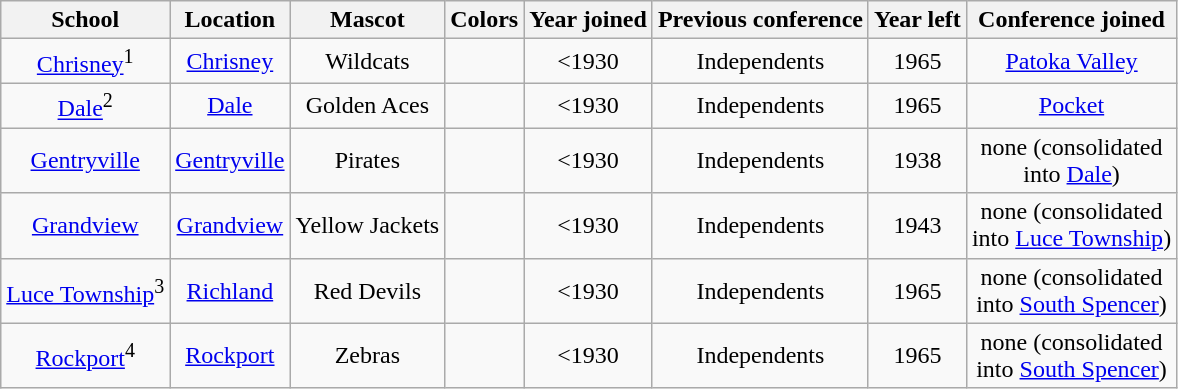<table class="wikitable" style="text-align:center;">
<tr>
<th>School</th>
<th>Location</th>
<th>Mascot</th>
<th>Colors</th>
<th>Year joined</th>
<th>Previous conference</th>
<th>Year left</th>
<th>Conference joined</th>
</tr>
<tr>
<td><a href='#'>Chrisney</a><sup>1</sup></td>
<td><a href='#'>Chrisney</a></td>
<td>Wildcats</td>
<td> </td>
<td><1930</td>
<td>Independents</td>
<td>1965</td>
<td><a href='#'>Patoka Valley</a></td>
</tr>
<tr>
<td><a href='#'>Dale</a><sup>2</sup></td>
<td><a href='#'>Dale</a></td>
<td>Golden Aces</td>
<td> </td>
<td><1930</td>
<td>Independents</td>
<td>1965</td>
<td><a href='#'>Pocket</a></td>
</tr>
<tr>
<td><a href='#'>Gentryville</a></td>
<td><a href='#'>Gentryville</a></td>
<td>Pirates</td>
<td> </td>
<td><1930</td>
<td>Independents</td>
<td>1938</td>
<td>none (consolidated<br>into <a href='#'>Dale</a>)</td>
</tr>
<tr>
<td><a href='#'>Grandview</a></td>
<td><a href='#'>Grandview</a></td>
<td>Yellow Jackets</td>
<td> </td>
<td><1930</td>
<td>Independents</td>
<td>1943</td>
<td>none (consolidated<br>into <a href='#'>Luce Township</a>)</td>
</tr>
<tr>
<td><a href='#'>Luce Township</a><sup>3</sup></td>
<td><a href='#'>Richland</a></td>
<td>Red Devils</td>
<td> </td>
<td><1930</td>
<td>Independents</td>
<td>1965</td>
<td>none (consolidated<br>into <a href='#'>South Spencer</a>)</td>
</tr>
<tr>
<td><a href='#'>Rockport</a><sup>4</sup></td>
<td><a href='#'>Rockport</a></td>
<td>Zebras</td>
<td> </td>
<td><1930</td>
<td>Independents</td>
<td>1965</td>
<td>none (consolidated<br>into <a href='#'>South Spencer</a>)</td>
</tr>
</table>
